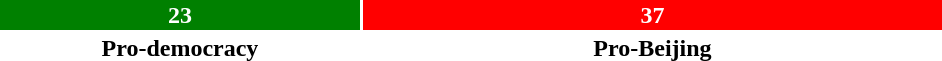<table style="width:50%; text-align:center;">
<tr style="color:white;">
<td style="background:green; width:38.33%;"><strong>23</strong></td>
<td style="background:red; width:61.67%;"><strong>37</strong></td>
</tr>
<tr>
<td><span><strong>Pro-democracy</strong></span></td>
<td><span><strong>Pro-Beijing</strong></span></td>
</tr>
</table>
